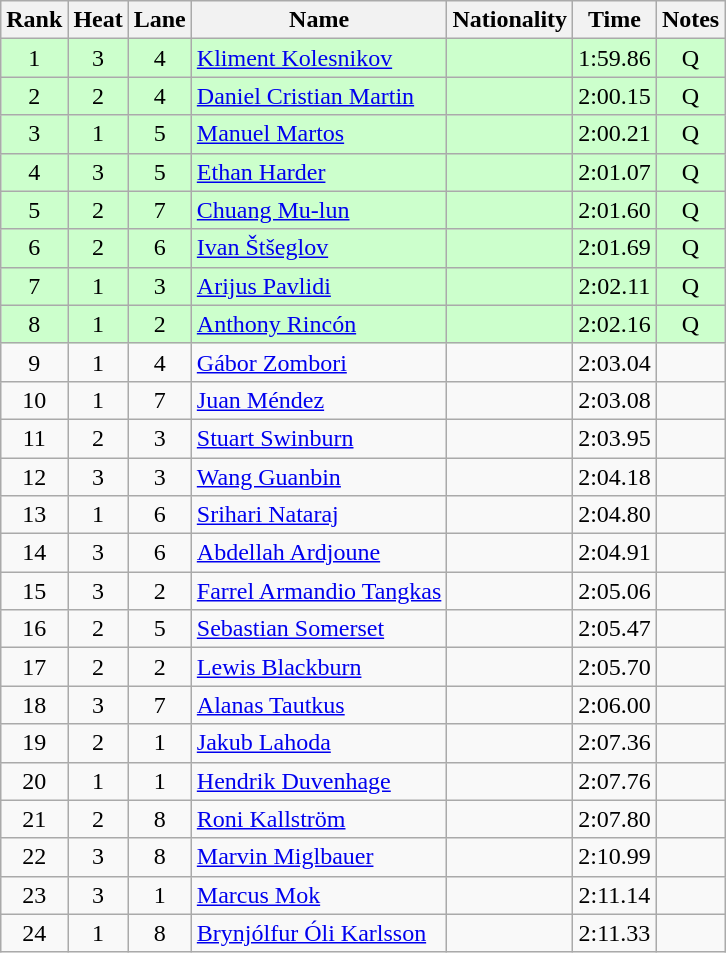<table class="wikitable sortable" style="text-align:center">
<tr>
<th>Rank</th>
<th>Heat</th>
<th>Lane</th>
<th>Name</th>
<th>Nationality</th>
<th>Time</th>
<th>Notes</th>
</tr>
<tr bgcolor=ccffcc>
<td>1</td>
<td>3</td>
<td>4</td>
<td align=left><a href='#'>Kliment Kolesnikov</a></td>
<td align=left></td>
<td>1:59.86</td>
<td>Q</td>
</tr>
<tr bgcolor=ccffcc>
<td>2</td>
<td>2</td>
<td>4</td>
<td align=left><a href='#'>Daniel Cristian Martin</a></td>
<td align=left></td>
<td>2:00.15</td>
<td>Q</td>
</tr>
<tr bgcolor=ccffcc>
<td>3</td>
<td>1</td>
<td>5</td>
<td align=left><a href='#'>Manuel Martos</a></td>
<td align=left></td>
<td>2:00.21</td>
<td>Q</td>
</tr>
<tr bgcolor=ccffcc>
<td>4</td>
<td>3</td>
<td>5</td>
<td align=left><a href='#'>Ethan Harder</a></td>
<td align=left></td>
<td>2:01.07</td>
<td>Q</td>
</tr>
<tr bgcolor=ccffcc>
<td>5</td>
<td>2</td>
<td>7</td>
<td align=left><a href='#'>Chuang Mu-lun</a></td>
<td align=left></td>
<td>2:01.60</td>
<td>Q</td>
</tr>
<tr bgcolor=ccffcc>
<td>6</td>
<td>2</td>
<td>6</td>
<td align=left><a href='#'>Ivan Štšeglov</a></td>
<td align=left></td>
<td>2:01.69</td>
<td>Q</td>
</tr>
<tr bgcolor=ccffcc>
<td>7</td>
<td>1</td>
<td>3</td>
<td align=left><a href='#'>Arijus Pavlidi</a></td>
<td align=left></td>
<td>2:02.11</td>
<td>Q</td>
</tr>
<tr bgcolor=ccffcc>
<td>8</td>
<td>1</td>
<td>2</td>
<td align=left><a href='#'>Anthony Rincón</a></td>
<td align=left></td>
<td>2:02.16</td>
<td>Q</td>
</tr>
<tr>
<td>9</td>
<td>1</td>
<td>4</td>
<td align=left><a href='#'>Gábor Zombori</a></td>
<td align=left></td>
<td>2:03.04</td>
<td></td>
</tr>
<tr>
<td>10</td>
<td>1</td>
<td>7</td>
<td align=left><a href='#'>Juan Méndez</a></td>
<td align=left></td>
<td>2:03.08</td>
<td></td>
</tr>
<tr>
<td>11</td>
<td>2</td>
<td>3</td>
<td align=left><a href='#'>Stuart Swinburn</a></td>
<td align=left></td>
<td>2:03.95</td>
<td></td>
</tr>
<tr>
<td>12</td>
<td>3</td>
<td>3</td>
<td align=left><a href='#'>Wang Guanbin</a></td>
<td align=left></td>
<td>2:04.18</td>
<td></td>
</tr>
<tr>
<td>13</td>
<td>1</td>
<td>6</td>
<td align=left><a href='#'>Srihari Nataraj</a></td>
<td align=left></td>
<td>2:04.80</td>
<td></td>
</tr>
<tr>
<td>14</td>
<td>3</td>
<td>6</td>
<td align=left><a href='#'>Abdellah Ardjoune</a></td>
<td align=left></td>
<td>2:04.91</td>
<td></td>
</tr>
<tr>
<td>15</td>
<td>3</td>
<td>2</td>
<td align=left><a href='#'>Farrel Armandio Tangkas</a></td>
<td align=left></td>
<td>2:05.06</td>
<td></td>
</tr>
<tr>
<td>16</td>
<td>2</td>
<td>5</td>
<td align=left><a href='#'>Sebastian Somerset</a></td>
<td align=left></td>
<td>2:05.47</td>
<td></td>
</tr>
<tr>
<td>17</td>
<td>2</td>
<td>2</td>
<td align=left><a href='#'>Lewis Blackburn</a></td>
<td align=left></td>
<td>2:05.70</td>
<td></td>
</tr>
<tr>
<td>18</td>
<td>3</td>
<td>7</td>
<td align=left><a href='#'>Alanas Tautkus</a></td>
<td align=left></td>
<td>2:06.00</td>
<td></td>
</tr>
<tr>
<td>19</td>
<td>2</td>
<td>1</td>
<td align=left><a href='#'>Jakub Lahoda</a></td>
<td align=left></td>
<td>2:07.36</td>
<td></td>
</tr>
<tr>
<td>20</td>
<td>1</td>
<td>1</td>
<td align=left><a href='#'>Hendrik Duvenhage</a></td>
<td align=left></td>
<td>2:07.76</td>
<td></td>
</tr>
<tr>
<td>21</td>
<td>2</td>
<td>8</td>
<td align=left><a href='#'>Roni Kallström</a></td>
<td align=left></td>
<td>2:07.80</td>
<td></td>
</tr>
<tr>
<td>22</td>
<td>3</td>
<td>8</td>
<td align=left><a href='#'>Marvin Miglbauer</a></td>
<td align=left></td>
<td>2:10.99</td>
<td></td>
</tr>
<tr>
<td>23</td>
<td>3</td>
<td>1</td>
<td align=left><a href='#'>Marcus Mok</a></td>
<td align=left></td>
<td>2:11.14</td>
<td></td>
</tr>
<tr>
<td>24</td>
<td>1</td>
<td>8</td>
<td align=left><a href='#'>Brynjólfur Óli Karlsson</a></td>
<td align=left></td>
<td>2:11.33</td>
<td></td>
</tr>
</table>
